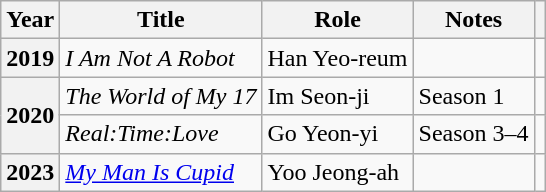<table class="wikitable plainrowheaders">
<tr>
<th scope="col">Year</th>
<th scope="col">Title</th>
<th scope="col">Role</th>
<th scope="col">Notes</th>
<th scope="col" class="unsortable"></th>
</tr>
<tr>
<th scope="row">2019</th>
<td><em>I Am Not A Robot</em></td>
<td>Han Yeo-reum</td>
<td></td>
<td style="text-align:center;"></td>
</tr>
<tr>
<th scope="row" rowspan="2">2020</th>
<td><em>The World of My 17</em></td>
<td>Im Seon-ji</td>
<td>Season 1</td>
<td style="text-align:center;"></td>
</tr>
<tr>
<td><em>Real:Time:Love</em></td>
<td>Go Yeon-yi</td>
<td>Season 3–4</td>
<td style="text-align:center;"></td>
</tr>
<tr>
<th scope="row">2023</th>
<td><em><a href='#'>My Man Is Cupid</a></em></td>
<td>Yoo Jeong-ah</td>
<td></td>
<td style="text-align:center;"></td>
</tr>
</table>
